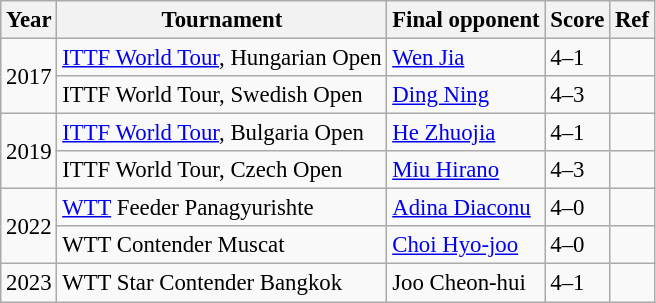<table class="wikitable" style="font-size: 95%;">
<tr>
<th>Year</th>
<th>Tournament</th>
<th>Final opponent</th>
<th>Score</th>
<th>Ref</th>
</tr>
<tr>
<td rowspan="2">2017</td>
<td><a href='#'>ITTF World Tour</a>, Hungarian Open</td>
<td> <a href='#'>Wen Jia</a></td>
<td>4–1</td>
<td></td>
</tr>
<tr>
<td>ITTF World Tour, Swedish Open</td>
<td> <a href='#'>Ding Ning</a></td>
<td>4–3</td>
<td></td>
</tr>
<tr>
<td rowspan="2">2019</td>
<td><a href='#'>ITTF World Tour</a>, Bulgaria Open</td>
<td> <a href='#'>He Zhuojia</a></td>
<td>4–1</td>
<td></td>
</tr>
<tr>
<td>ITTF World Tour, Czech Open</td>
<td> <a href='#'>Miu Hirano</a></td>
<td>4–3</td>
<td></td>
</tr>
<tr>
<td rowspan="2">2022</td>
<td><a href='#'>WTT</a> Feeder Panagyurishte</td>
<td> <a href='#'>Adina Diaconu</a></td>
<td>4–0</td>
<td></td>
</tr>
<tr>
<td>WTT Contender Muscat</td>
<td> <a href='#'>Choi Hyo-joo</a></td>
<td>4–0</td>
<td></td>
</tr>
<tr>
<td>2023</td>
<td>WTT Star Contender Bangkok</td>
<td> Joo Cheon-hui</td>
<td>4–1</td>
<td></td>
</tr>
</table>
